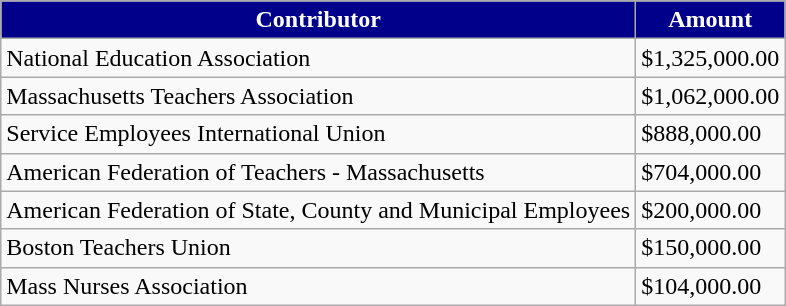<table class="wikitable">
<tr>
<th valign="bottom" style="background-color:#00008B; color: white;">Contributor</th>
<th valign="bottom" style="background-color:#00008B; color: white;">Amount</th>
</tr>
<tr>
<td>National Education Association</td>
<td>$1,325,000.00</td>
</tr>
<tr>
<td>Massachusetts Teachers Association</td>
<td>$1,062,000.00</td>
</tr>
<tr>
<td>Service Employees International Union</td>
<td>$888,000.00</td>
</tr>
<tr>
<td>American Federation of Teachers - Massachusetts</td>
<td>$704,000.00</td>
</tr>
<tr>
<td>American Federation of State, County and Municipal Employees</td>
<td>$200,000.00</td>
</tr>
<tr>
<td>Boston Teachers Union</td>
<td>$150,000.00</td>
</tr>
<tr>
<td>Mass Nurses Association</td>
<td>$104,000.00</td>
</tr>
</table>
